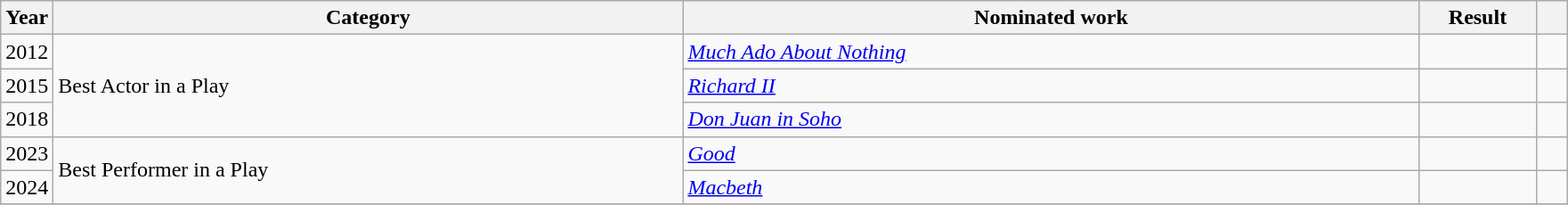<table class=wikitable>
<tr>
<th scope="col" style="width:1em;">Year</th>
<th scope="col" style="width:29em;">Category</th>
<th scope="col" style="width:34em;">Nominated work</th>
<th scope="col" style="width:5em;">Result</th>
<th scope="col" style="width:1em;"></th>
</tr>
<tr>
<td>2012</td>
<td rowspan="3">Best Actor in a Play</td>
<td><em><a href='#'>Much Ado About Nothing</a></em></td>
<td></td>
<td></td>
</tr>
<tr>
<td>2015</td>
<td><em><a href='#'>Richard II</a></em></td>
<td></td>
<td></td>
</tr>
<tr>
<td>2018</td>
<td><em><a href='#'>Don Juan in Soho</a></em></td>
<td></td>
<td></td>
</tr>
<tr>
<td>2023</td>
<td rowspan="2">Best Performer in a Play</td>
<td><em><a href='#'>Good</a></em></td>
<td></td>
<td></td>
</tr>
<tr>
<td>2024</td>
<td><em><a href='#'>Macbeth</a></em></td>
<td></td>
<td></td>
</tr>
<tr>
</tr>
</table>
